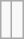<table class="wikitable">
<tr>
<td style="width:50%"><br></td>
<td style="width:50%"><br></td>
</tr>
</table>
